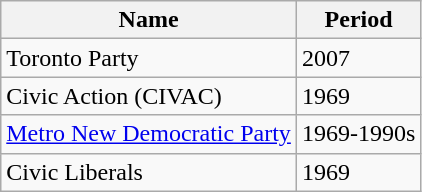<table class="wikitable">
<tr>
<th>Name</th>
<th>Period</th>
</tr>
<tr>
<td>Toronto Party</td>
<td>2007</td>
</tr>
<tr>
<td>Civic Action (CIVAC)</td>
<td>1969</td>
</tr>
<tr>
<td><a href='#'>Metro New Democratic Party</a></td>
<td>1969-1990s</td>
</tr>
<tr>
<td>Civic Liberals</td>
<td>1969</td>
</tr>
</table>
